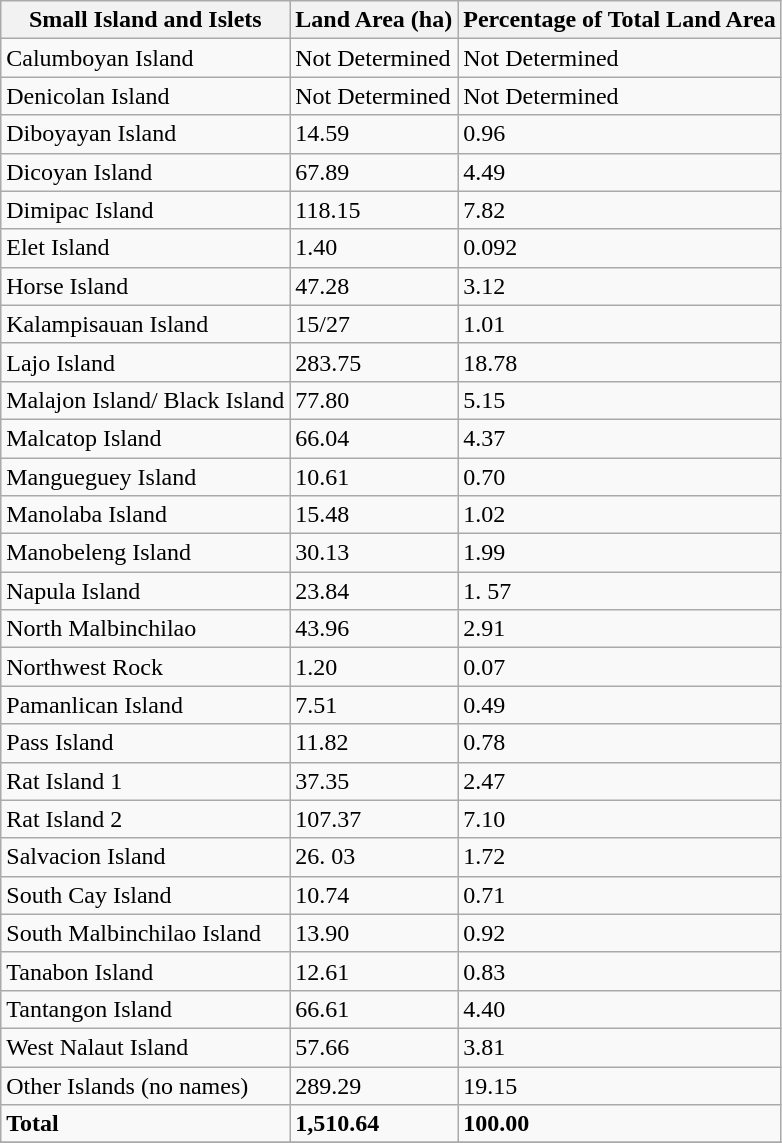<table class="wikitable">
<tr>
<th><strong>Small Island and Islets</strong></th>
<th><strong>Land Area (ha)</strong></th>
<th><strong>Percentage of Total Land Area</strong></th>
</tr>
<tr>
<td>Calumboyan Island</td>
<td>Not Determined</td>
<td>Not Determined</td>
</tr>
<tr>
<td>Denicolan Island</td>
<td>Not Determined</td>
<td>Not Determined</td>
</tr>
<tr>
<td>Diboyayan Island</td>
<td>14.59</td>
<td>0.96</td>
</tr>
<tr>
<td>Dicoyan Island</td>
<td>67.89</td>
<td>4.49</td>
</tr>
<tr>
<td>Dimipac Island</td>
<td>118.15</td>
<td>7.82</td>
</tr>
<tr>
<td>Elet Island</td>
<td>1.40</td>
<td>0.092</td>
</tr>
<tr>
<td>Horse Island</td>
<td>47.28</td>
<td>3.12</td>
</tr>
<tr>
<td>Kalampisauan Island</td>
<td>15/27</td>
<td>1.01</td>
</tr>
<tr>
<td>Lajo Island</td>
<td>283.75</td>
<td>18.78</td>
</tr>
<tr>
<td>Malajon Island/ Black Island</td>
<td>77.80</td>
<td>5.15</td>
</tr>
<tr>
<td>Malcatop Island</td>
<td>66.04</td>
<td>4.37</td>
</tr>
<tr>
<td>Mangueguey Island</td>
<td>10.61</td>
<td>0.70</td>
</tr>
<tr>
<td>Manolaba Island</td>
<td>15.48</td>
<td>1.02</td>
</tr>
<tr>
<td>Manobeleng Island</td>
<td>30.13</td>
<td>1.99</td>
</tr>
<tr>
<td>Napula Island</td>
<td>23.84</td>
<td>1. 57</td>
</tr>
<tr>
<td>North Malbinchilao</td>
<td>43.96</td>
<td>2.91</td>
</tr>
<tr>
<td>Northwest Rock</td>
<td>1.20</td>
<td>0.07</td>
</tr>
<tr>
<td>Pamanlican Island</td>
<td>7.51</td>
<td>0.49</td>
</tr>
<tr>
<td>Pass Island</td>
<td>11.82</td>
<td>0.78</td>
</tr>
<tr>
<td>Rat Island 1</td>
<td>37.35</td>
<td>2.47</td>
</tr>
<tr>
<td>Rat Island 2</td>
<td>107.37</td>
<td>7.10</td>
</tr>
<tr>
<td>Salvacion Island</td>
<td>26. 03</td>
<td>1.72</td>
</tr>
<tr>
<td>South Cay Island</td>
<td>10.74</td>
<td>0.71</td>
</tr>
<tr>
<td>South Malbinchilao Island</td>
<td>13.90</td>
<td>0.92</td>
</tr>
<tr>
<td>Tanabon Island</td>
<td>12.61</td>
<td>0.83</td>
</tr>
<tr>
<td>Tantangon Island</td>
<td>66.61</td>
<td>4.40</td>
</tr>
<tr>
<td>West Nalaut Island</td>
<td>57.66</td>
<td>3.81</td>
</tr>
<tr>
<td>Other Islands (no names)</td>
<td>289.29</td>
<td>19.15</td>
</tr>
<tr>
<td><strong>Total</strong></td>
<td><strong>1,510.64</strong></td>
<td><strong>100.00</strong></td>
</tr>
<tr>
</tr>
</table>
